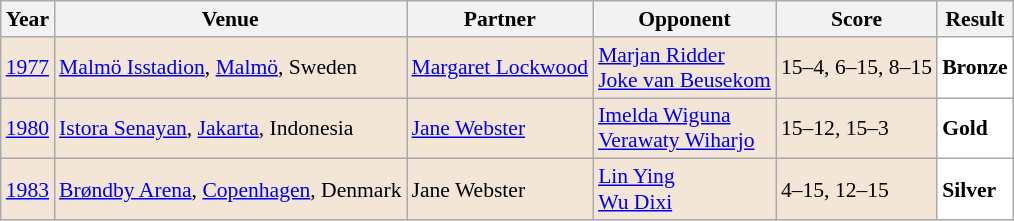<table class="sortable wikitable" style="font-size: 90%;">
<tr>
<th>Year</th>
<th>Venue</th>
<th>Partner</th>
<th>Opponent</th>
<th>Score</th>
<th>Result</th>
</tr>
<tr style="background:#F3E6D7">
<td align="center"><a href='#'>1977</a></td>
<td align="left"><a href='#'>Malmö Isstadion</a>, <a href='#'>Malmö</a>, Sweden</td>
<td align="left"> <a href='#'>Margaret Lockwood</a></td>
<td align="left"> <a href='#'>Marjan Ridder</a><br> <a href='#'>Joke van Beusekom</a></td>
<td align="left">15–4, 6–15, 8–15</td>
<td style="text-align:left; background:white"> <strong>Bronze</strong></td>
</tr>
<tr style="background:#F3E6D7">
<td align="center"><a href='#'>1980</a></td>
<td align="left"><a href='#'>Istora Senayan</a>, <a href='#'>Jakarta</a>, Indonesia</td>
<td align="left"> <a href='#'>Jane Webster</a></td>
<td align="left"> <a href='#'>Imelda Wiguna</a><br> <a href='#'>Verawaty Wiharjo</a></td>
<td align="left">15–12, 15–3</td>
<td style="text-align:left; background:white"> <strong>Gold</strong></td>
</tr>
<tr style="background:#F3E6D7">
<td align="center"><a href='#'>1983</a></td>
<td align="left"><a href='#'>Brøndby Arena</a>, <a href='#'>Copenhagen</a>, Denmark</td>
<td align="left"> Jane Webster</td>
<td align="left"> <a href='#'>Lin Ying</a><br> <a href='#'>Wu Dixi</a></td>
<td align="left">4–15, 12–15</td>
<td style="text-align:left; background: white"> <strong>Silver</strong></td>
</tr>
</table>
